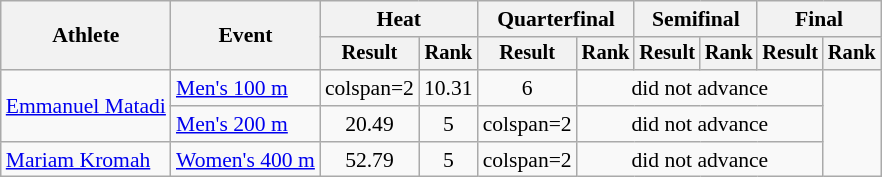<table class="wikitable" style="font-size:90%">
<tr>
<th rowspan="2">Athlete</th>
<th rowspan="2">Event</th>
<th colspan="2">Heat</th>
<th colspan="2">Quarterfinal</th>
<th colspan="2">Semifinal</th>
<th colspan="2">Final</th>
</tr>
<tr style="font-size:95%">
<th>Result</th>
<th>Rank</th>
<th>Result</th>
<th>Rank</th>
<th>Result</th>
<th>Rank</th>
<th>Result</th>
<th>Rank</th>
</tr>
<tr align=center>
<td align=left rowspan=2><a href='#'>Emmanuel Matadi</a></td>
<td align=left><a href='#'>Men's 100 m</a></td>
<td>colspan=2 </td>
<td>10.31</td>
<td>6</td>
<td colspan=4>did not advance</td>
</tr>
<tr align=center>
<td align=left><a href='#'>Men's 200 m</a></td>
<td>20.49</td>
<td>5</td>
<td>colspan=2 </td>
<td colspan=4>did not advance</td>
</tr>
<tr align=center>
<td align=left><a href='#'>Mariam Kromah</a></td>
<td align=left><a href='#'>Women's 400 m</a></td>
<td>52.79</td>
<td>5</td>
<td>colspan=2 </td>
<td colspan=4>did not advance</td>
</tr>
</table>
